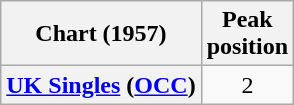<table class="wikitable plainrowheaders" style="text-align:center">
<tr>
<th>Chart (1957)</th>
<th>Peak<br>position</th>
</tr>
<tr>
<th scope="row"><a href='#'>UK Singles</a> (<a href='#'>OCC</a>)</th>
<td>2</td>
</tr>
</table>
